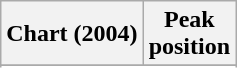<table class="wikitable sortable plainrowheaders" style="text-align:center">
<tr>
<th scope="col">Chart (2004)</th>
<th scope="col">Peak<br> position</th>
</tr>
<tr>
</tr>
<tr>
</tr>
</table>
